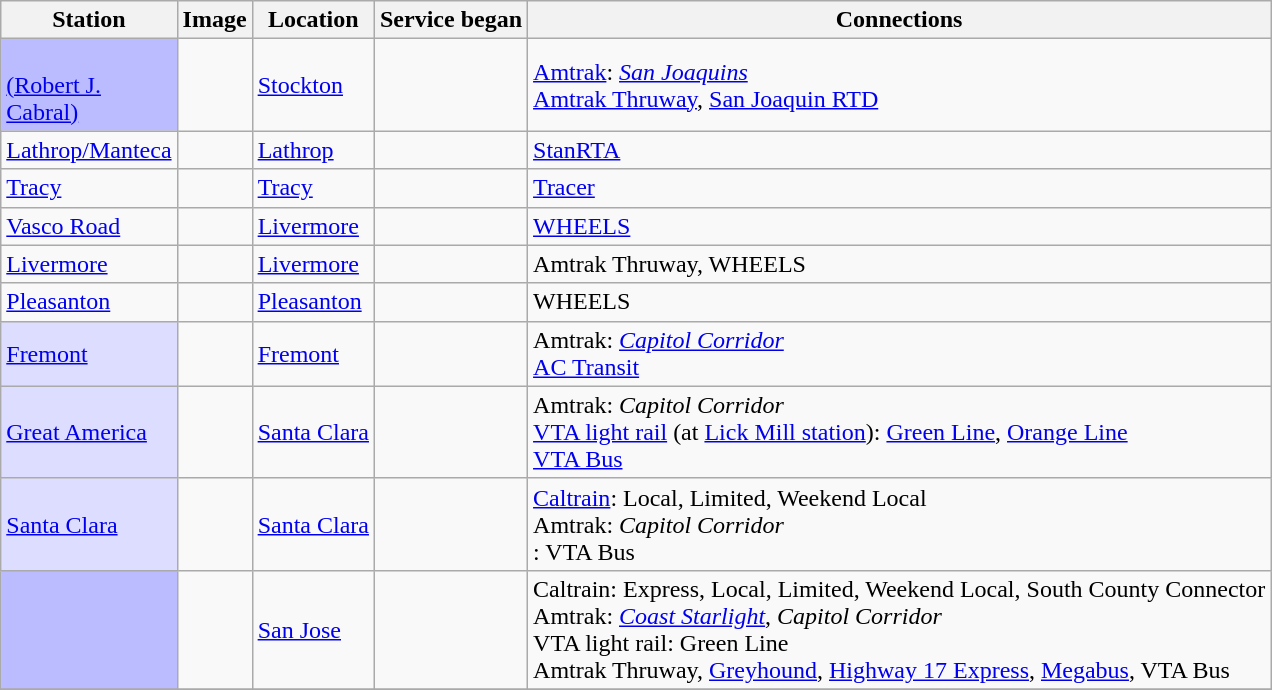<table class="wikitable plainrowheaders sortable">
<tr>
<th width="100">Station</th>
<th class="unsortable">Image</th>
<th>Location</th>
<th>Service began</th>
<th class="unsortable">Connections</th>
</tr>
<tr>
<td style="background-color:#BBBBFF"><br><a href='#'>(Robert J. Cabral)</a></td>
<td></td>
<td><a href='#'>Stockton</a></td>
<td></td>
<td> <a href='#'>Amtrak</a>: <em><a href='#'>San Joaquins</a></em><br> <a href='#'>Amtrak Thruway</a>, <a href='#'>San Joaquin RTD</a></td>
</tr>
<tr>
<td><a href='#'>Lathrop/Manteca</a></td>
<td></td>
<td><a href='#'>Lathrop</a></td>
<td></td>
<td> <a href='#'>StanRTA</a></td>
</tr>
<tr>
<td><a href='#'>Tracy</a></td>
<td></td>
<td><a href='#'>Tracy</a></td>
<td></td>
<td> <a href='#'>Tracer</a></td>
</tr>
<tr>
<td><a href='#'>Vasco Road</a></td>
<td></td>
<td><a href='#'>Livermore</a></td>
<td></td>
<td> <a href='#'>WHEELS</a></td>
</tr>
<tr>
<td><a href='#'>Livermore</a></td>
<td></td>
<td><a href='#'>Livermore</a></td>
<td></td>
<td> Amtrak Thruway, WHEELS</td>
</tr>
<tr>
<td><a href='#'>Pleasanton</a></td>
<td></td>
<td><a href='#'>Pleasanton</a></td>
<td></td>
<td> WHEELS</td>
</tr>
<tr>
<td style="background-color:#DDDDFF"><a href='#'>Fremont</a> </td>
<td></td>
<td><a href='#'>Fremont</a></td>
<td></td>
<td> Amtrak: <em><a href='#'>Capitol Corridor</a></em><br> <a href='#'>AC Transit</a></td>
</tr>
<tr>
<td style="background-color:#DDDDFF"><a href='#'>Great America</a> </td>
<td></td>
<td><a href='#'>Santa Clara</a></td>
<td></td>
<td> Amtrak: <em>Capitol Corridor</em><br> <a href='#'>VTA light rail</a> (at <a href='#'>Lick Mill station</a>): <a href='#'>Green Line</a>, <a href='#'>Orange Line</a><br> <a href='#'>VTA Bus</a></td>
</tr>
<tr>
<td style="background-color:#DDDDFF"><a href='#'>Santa Clara</a> </td>
<td></td>
<td><a href='#'>Santa Clara</a></td>
<td></td>
<td> <a href='#'>Caltrain</a>: Local, Limited, Weekend Local<br> Amtrak: <em>Capitol Corridor</em><br>: VTA Bus</td>
</tr>
<tr>
<td style="background-color:#BBBBFF"></td>
<td></td>
<td><a href='#'>San Jose</a></td>
<td></td>
<td> Caltrain: Express, Local, Limited, Weekend Local, South County Connector<br> Amtrak: <em><a href='#'>Coast Starlight</a></em>, <em>Capitol Corridor</em><br> VTA light rail: Green Line<br> Amtrak Thruway, <a href='#'>Greyhound</a>, <a href='#'>Highway 17 Express</a>, <a href='#'>Megabus</a>, VTA Bus</td>
</tr>
<tr>
</tr>
</table>
